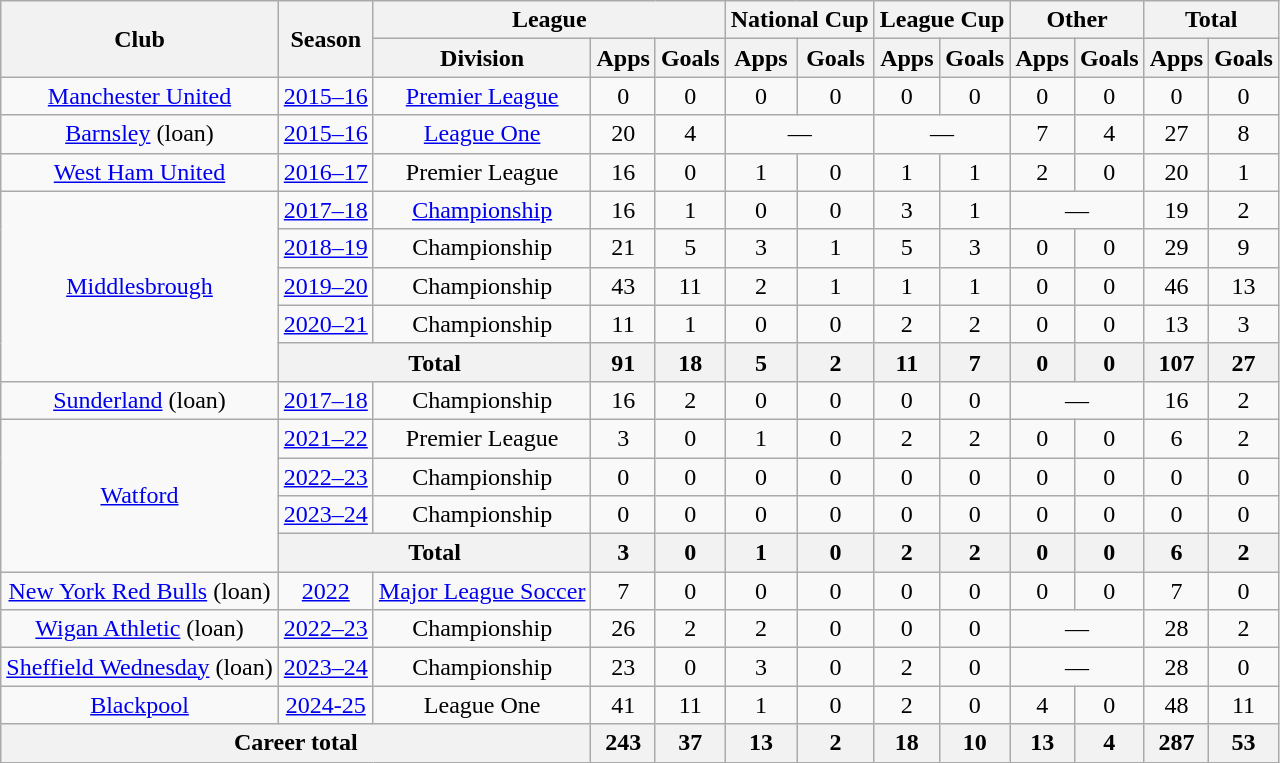<table class="wikitable" style="text-align: center">
<tr>
<th rowspan="2">Club</th>
<th rowspan="2">Season</th>
<th colspan="3">League</th>
<th colspan="2">National Cup</th>
<th colspan="2">League Cup</th>
<th colspan="2">Other</th>
<th colspan="2">Total</th>
</tr>
<tr>
<th>Division</th>
<th>Apps</th>
<th>Goals</th>
<th>Apps</th>
<th>Goals</th>
<th>Apps</th>
<th>Goals</th>
<th>Apps</th>
<th>Goals</th>
<th>Apps</th>
<th>Goals</th>
</tr>
<tr>
<td><a href='#'>Manchester United</a></td>
<td><a href='#'>2015–16</a></td>
<td><a href='#'>Premier League</a></td>
<td>0</td>
<td>0</td>
<td>0</td>
<td>0</td>
<td>0</td>
<td>0</td>
<td>0</td>
<td>0</td>
<td>0</td>
<td>0</td>
</tr>
<tr>
<td><a href='#'>Barnsley</a> (loan)</td>
<td><a href='#'>2015–16</a></td>
<td><a href='#'>League One</a></td>
<td>20</td>
<td>4</td>
<td colspan="2">—</td>
<td colspan="2">—</td>
<td>7</td>
<td>4</td>
<td>27</td>
<td>8</td>
</tr>
<tr>
<td><a href='#'>West Ham United</a></td>
<td><a href='#'>2016–17</a></td>
<td>Premier League</td>
<td>16</td>
<td>0</td>
<td>1</td>
<td>0</td>
<td>1</td>
<td>1</td>
<td>2</td>
<td>0</td>
<td>20</td>
<td>1</td>
</tr>
<tr>
<td rowspan="5"><a href='#'>Middlesbrough</a></td>
<td><a href='#'>2017–18</a></td>
<td><a href='#'>Championship</a></td>
<td>16</td>
<td>1</td>
<td>0</td>
<td>0</td>
<td>3</td>
<td>1</td>
<td colspan="2">—</td>
<td>19</td>
<td>2</td>
</tr>
<tr>
<td><a href='#'>2018–19</a></td>
<td>Championship</td>
<td>21</td>
<td>5</td>
<td>3</td>
<td>1</td>
<td>5</td>
<td>3</td>
<td>0</td>
<td>0</td>
<td>29</td>
<td>9</td>
</tr>
<tr>
<td><a href='#'>2019–20</a></td>
<td>Championship</td>
<td>43</td>
<td>11</td>
<td>2</td>
<td>1</td>
<td>1</td>
<td>1</td>
<td>0</td>
<td>0</td>
<td>46</td>
<td>13</td>
</tr>
<tr>
<td><a href='#'>2020–21</a></td>
<td>Championship</td>
<td>11</td>
<td>1</td>
<td>0</td>
<td>0</td>
<td>2</td>
<td>2</td>
<td>0</td>
<td>0</td>
<td>13</td>
<td>3</td>
</tr>
<tr>
<th colspan="2">Total</th>
<th>91</th>
<th>18</th>
<th>5</th>
<th>2</th>
<th>11</th>
<th>7</th>
<th>0</th>
<th>0</th>
<th>107</th>
<th>27</th>
</tr>
<tr>
<td><a href='#'>Sunderland</a> (loan)</td>
<td><a href='#'>2017–18</a></td>
<td>Championship</td>
<td>16</td>
<td>2</td>
<td>0</td>
<td>0</td>
<td>0</td>
<td>0</td>
<td colspan="2">—</td>
<td>16</td>
<td>2</td>
</tr>
<tr>
<td rowspan=4><a href='#'>Watford</a></td>
<td><a href='#'>2021–22</a></td>
<td>Premier League</td>
<td>3</td>
<td>0</td>
<td>1</td>
<td>0</td>
<td>2</td>
<td>2</td>
<td>0</td>
<td>0</td>
<td>6</td>
<td>2</td>
</tr>
<tr>
<td><a href='#'>2022–23</a></td>
<td>Championship</td>
<td>0</td>
<td>0</td>
<td>0</td>
<td>0</td>
<td>0</td>
<td>0</td>
<td>0</td>
<td>0</td>
<td>0</td>
<td>0</td>
</tr>
<tr>
<td><a href='#'>2023–24</a></td>
<td>Championship</td>
<td>0</td>
<td>0</td>
<td>0</td>
<td>0</td>
<td>0</td>
<td>0</td>
<td>0</td>
<td>0</td>
<td>0</td>
<td>0</td>
</tr>
<tr>
<th colspan="2">Total</th>
<th>3</th>
<th>0</th>
<th>1</th>
<th>0</th>
<th>2</th>
<th>2</th>
<th>0</th>
<th>0</th>
<th>6</th>
<th>2</th>
</tr>
<tr>
<td><a href='#'>New York Red Bulls</a> (loan)</td>
<td><a href='#'>2022</a></td>
<td><a href='#'>Major League Soccer</a></td>
<td>7</td>
<td>0</td>
<td>0</td>
<td>0</td>
<td>0</td>
<td>0</td>
<td>0</td>
<td>0</td>
<td>7</td>
<td>0</td>
</tr>
<tr>
<td><a href='#'>Wigan Athletic</a> (loan)</td>
<td><a href='#'>2022–23</a></td>
<td>Championship</td>
<td>26</td>
<td>2</td>
<td>2</td>
<td>0</td>
<td>0</td>
<td>0</td>
<td colspan="2">—</td>
<td>28</td>
<td>2</td>
</tr>
<tr>
<td><a href='#'>Sheffield Wednesday</a> (loan)</td>
<td><a href='#'>2023–24</a></td>
<td>Championship</td>
<td>23</td>
<td>0</td>
<td>3</td>
<td>0</td>
<td>2</td>
<td>0</td>
<td colspan="2">—</td>
<td>28</td>
<td>0</td>
</tr>
<tr>
<td><a href='#'>Blackpool</a></td>
<td><a href='#'>2024-25</a></td>
<td>League One</td>
<td>41</td>
<td>11</td>
<td>1</td>
<td>0</td>
<td>2</td>
<td>0</td>
<td>4</td>
<td>0</td>
<td>48</td>
<td>11</td>
</tr>
<tr>
<th colspan="3">Career total</th>
<th>243</th>
<th>37</th>
<th>13</th>
<th>2</th>
<th>18</th>
<th>10</th>
<th>13</th>
<th>4</th>
<th>287</th>
<th>53</th>
</tr>
</table>
